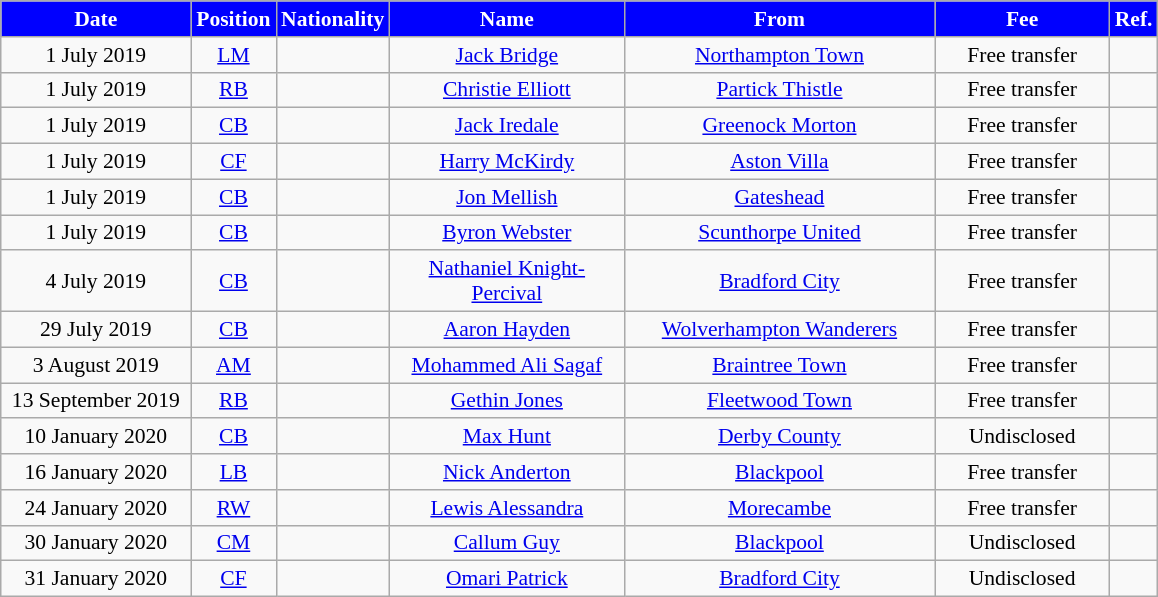<table class="wikitable"  style="text-align:center; font-size:90%; ">
<tr>
<th style="background:#0000FF; color:#FFFFFF; width:120px;">Date</th>
<th style="background:#0000FF; color:#FFFFFF; width:50px;">Position</th>
<th style="background:#0000FF; color:#FFFFFF; width:50px;">Nationality</th>
<th style="background:#0000FF; color:#FFFFFF; width:150px;">Name</th>
<th style="background:#0000FF; color:#FFFFFF; width:200px;">From</th>
<th style="background:#0000FF; color:#FFFFFF; width:110px;">Fee</th>
<th style="background:#0000FF; color:#FFFFFF; width:25px;">Ref.</th>
</tr>
<tr>
<td>1 July 2019</td>
<td><a href='#'>LM</a></td>
<td></td>
<td><a href='#'>Jack Bridge</a></td>
<td> <a href='#'>Northampton Town</a></td>
<td>Free transfer</td>
<td></td>
</tr>
<tr>
<td>1 July 2019</td>
<td><a href='#'>RB</a></td>
<td></td>
<td><a href='#'>Christie Elliott</a></td>
<td> <a href='#'>Partick Thistle</a></td>
<td>Free transfer</td>
<td></td>
</tr>
<tr>
<td>1 July 2019</td>
<td><a href='#'>CB</a></td>
<td></td>
<td><a href='#'>Jack Iredale</a></td>
<td> <a href='#'>Greenock Morton</a></td>
<td>Free transfer</td>
<td></td>
</tr>
<tr>
<td>1 July 2019</td>
<td><a href='#'>CF</a></td>
<td></td>
<td><a href='#'>Harry McKirdy</a></td>
<td> <a href='#'>Aston Villa</a></td>
<td>Free transfer</td>
<td></td>
</tr>
<tr>
<td>1 July 2019</td>
<td><a href='#'>CB</a></td>
<td></td>
<td><a href='#'>Jon Mellish</a></td>
<td> <a href='#'>Gateshead</a></td>
<td>Free transfer</td>
<td></td>
</tr>
<tr>
<td>1 July 2019</td>
<td><a href='#'>CB</a></td>
<td></td>
<td><a href='#'>Byron Webster</a></td>
<td> <a href='#'>Scunthorpe United</a></td>
<td>Free transfer</td>
<td></td>
</tr>
<tr>
<td>4 July 2019</td>
<td><a href='#'>CB</a></td>
<td></td>
<td><a href='#'>Nathaniel Knight-Percival</a></td>
<td> <a href='#'>Bradford City</a></td>
<td>Free transfer</td>
<td></td>
</tr>
<tr>
<td>29 July 2019</td>
<td><a href='#'>CB</a></td>
<td></td>
<td><a href='#'>Aaron Hayden</a></td>
<td> <a href='#'>Wolverhampton Wanderers</a></td>
<td>Free transfer</td>
<td></td>
</tr>
<tr>
<td>3 August 2019</td>
<td><a href='#'>AM</a></td>
<td></td>
<td><a href='#'>Mohammed Ali Sagaf</a></td>
<td> <a href='#'>Braintree Town</a></td>
<td>Free transfer</td>
<td></td>
</tr>
<tr>
<td>13 September 2019</td>
<td><a href='#'>RB</a></td>
<td></td>
<td><a href='#'>Gethin Jones</a></td>
<td> <a href='#'>Fleetwood Town</a></td>
<td>Free transfer</td>
<td></td>
</tr>
<tr>
<td>10 January 2020</td>
<td><a href='#'>CB</a></td>
<td></td>
<td><a href='#'>Max Hunt</a></td>
<td> <a href='#'>Derby County</a></td>
<td>Undisclosed</td>
<td></td>
</tr>
<tr>
<td>16 January 2020</td>
<td><a href='#'>LB</a></td>
<td></td>
<td><a href='#'>Nick Anderton</a></td>
<td> <a href='#'>Blackpool</a></td>
<td>Free transfer</td>
<td></td>
</tr>
<tr>
<td>24 January 2020</td>
<td><a href='#'>RW</a></td>
<td></td>
<td><a href='#'>Lewis Alessandra</a></td>
<td> <a href='#'>Morecambe</a></td>
<td>Free transfer</td>
<td></td>
</tr>
<tr>
<td>30 January 2020</td>
<td><a href='#'>CM</a></td>
<td></td>
<td><a href='#'>Callum Guy</a></td>
<td> <a href='#'>Blackpool</a></td>
<td>Undisclosed</td>
<td></td>
</tr>
<tr>
<td>31 January 2020</td>
<td><a href='#'>CF</a></td>
<td></td>
<td><a href='#'>Omari Patrick</a></td>
<td> <a href='#'>Bradford City</a></td>
<td>Undisclosed</td>
<td></td>
</tr>
</table>
